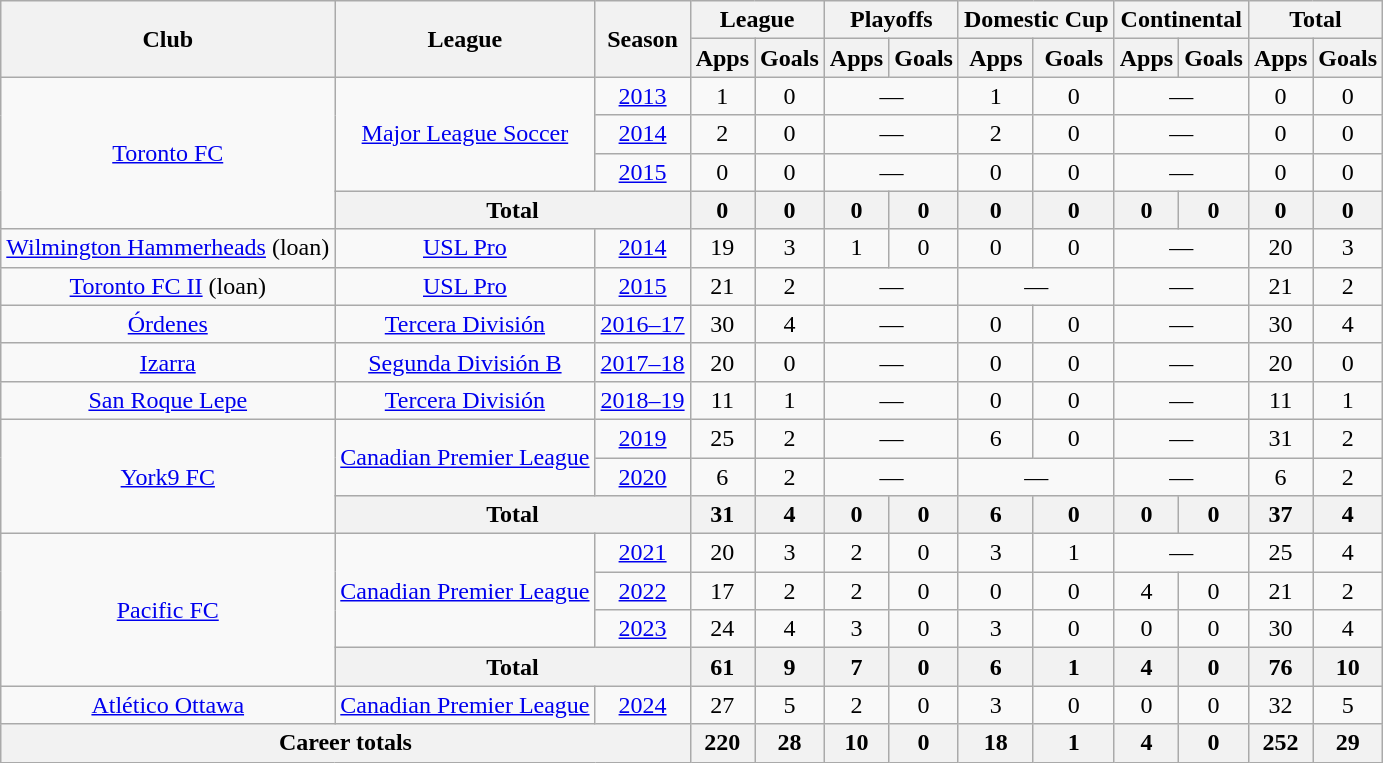<table class="wikitable" style="text-align: center;">
<tr>
<th rowspan="2">Club</th>
<th rowspan="2">League</th>
<th rowspan="2">Season</th>
<th colspan="2">League</th>
<th colspan="2">Playoffs</th>
<th colspan="2">Domestic Cup</th>
<th colspan="2">Continental</th>
<th colspan="2">Total</th>
</tr>
<tr>
<th>Apps</th>
<th>Goals</th>
<th>Apps</th>
<th>Goals</th>
<th>Apps</th>
<th>Goals</th>
<th>Apps</th>
<th>Goals</th>
<th>Apps</th>
<th>Goals</th>
</tr>
<tr>
<td rowspan="4" valign="center"><a href='#'>Toronto FC</a></td>
<td rowspan="3"><a href='#'>Major League Soccer</a></td>
<td><a href='#'>2013</a></td>
<td>1</td>
<td>0</td>
<td colspan="2">—</td>
<td>1</td>
<td>0</td>
<td colspan="2">—</td>
<td>0</td>
<td>0</td>
</tr>
<tr>
<td><a href='#'>2014</a></td>
<td>2</td>
<td>0</td>
<td colspan="2">—</td>
<td>2</td>
<td>0</td>
<td colspan="2">—</td>
<td>0</td>
<td>0</td>
</tr>
<tr>
<td><a href='#'>2015</a></td>
<td>0</td>
<td>0</td>
<td colspan="2">—</td>
<td>0</td>
<td>0</td>
<td colspan="2">—</td>
<td>0</td>
<td>0</td>
</tr>
<tr>
<th colspan="2">Total</th>
<th>0</th>
<th>0</th>
<th>0</th>
<th>0</th>
<th>0</th>
<th>0</th>
<th>0</th>
<th>0</th>
<th>0</th>
<th>0</th>
</tr>
<tr>
<td><a href='#'>Wilmington Hammerheads</a> (loan)</td>
<td><a href='#'>USL Pro</a></td>
<td><a href='#'>2014</a></td>
<td>19</td>
<td>3</td>
<td>1</td>
<td>0</td>
<td>0</td>
<td>0</td>
<td colspan="2">—</td>
<td>20</td>
<td>3</td>
</tr>
<tr>
<td><a href='#'>Toronto FC II</a> (loan)</td>
<td><a href='#'>USL Pro</a></td>
<td><a href='#'>2015</a></td>
<td>21</td>
<td>2</td>
<td colspan="2">—</td>
<td colspan="2">—</td>
<td colspan="2">—</td>
<td>21</td>
<td>2</td>
</tr>
<tr>
<td><a href='#'>Órdenes</a></td>
<td><a href='#'>Tercera División</a></td>
<td><a href='#'>2016–17</a></td>
<td>30</td>
<td>4</td>
<td colspan="2">—</td>
<td>0</td>
<td>0</td>
<td colspan="2">—</td>
<td>30</td>
<td>4</td>
</tr>
<tr>
<td><a href='#'>Izarra</a></td>
<td><a href='#'>Segunda División B</a></td>
<td><a href='#'>2017–18</a></td>
<td>20</td>
<td>0</td>
<td colspan="2">—</td>
<td>0</td>
<td>0</td>
<td colspan="2">—</td>
<td>20</td>
<td>0</td>
</tr>
<tr>
<td><a href='#'>San Roque Lepe</a></td>
<td><a href='#'>Tercera División</a></td>
<td><a href='#'>2018–19</a></td>
<td>11</td>
<td>1</td>
<td colspan="2">—</td>
<td>0</td>
<td>0</td>
<td colspan="2">—</td>
<td>11</td>
<td>1</td>
</tr>
<tr>
<td rowspan="3"><a href='#'>York9 FC</a></td>
<td rowspan="2"><a href='#'>Canadian Premier League</a></td>
<td><a href='#'>2019</a></td>
<td>25</td>
<td>2</td>
<td colspan="2">—</td>
<td>6</td>
<td>0</td>
<td colspan="2">—</td>
<td>31</td>
<td>2</td>
</tr>
<tr>
<td><a href='#'>2020</a></td>
<td>6</td>
<td>2</td>
<td colspan="2">—</td>
<td colspan="2">—</td>
<td colspan="2">—</td>
<td>6</td>
<td>2</td>
</tr>
<tr>
<th colspan="2">Total</th>
<th>31</th>
<th>4</th>
<th>0</th>
<th>0</th>
<th>6</th>
<th>0</th>
<th>0</th>
<th>0</th>
<th>37</th>
<th>4</th>
</tr>
<tr>
<td rowspan="4"><a href='#'>Pacific FC</a></td>
<td rowspan="3"><a href='#'>Canadian Premier League</a></td>
<td><a href='#'>2021</a></td>
<td>20</td>
<td>3</td>
<td>2</td>
<td>0</td>
<td>3</td>
<td>1</td>
<td colspan="2">—</td>
<td>25</td>
<td>4</td>
</tr>
<tr>
<td><a href='#'>2022</a></td>
<td>17</td>
<td>2</td>
<td>2</td>
<td>0</td>
<td>0</td>
<td>0</td>
<td>4</td>
<td>0</td>
<td>21</td>
<td>2</td>
</tr>
<tr>
<td><a href='#'>2023</a></td>
<td>24</td>
<td>4</td>
<td>3</td>
<td>0</td>
<td>3</td>
<td>0</td>
<td>0</td>
<td>0</td>
<td>30</td>
<td>4</td>
</tr>
<tr>
<th colspan="2">Total</th>
<th>61</th>
<th>9</th>
<th>7</th>
<th>0</th>
<th>6</th>
<th>1</th>
<th>4</th>
<th>0</th>
<th>76</th>
<th>10</th>
</tr>
<tr>
<td><a href='#'>Atlético Ottawa</a></td>
<td><a href='#'>Canadian Premier League</a></td>
<td><a href='#'>2024</a></td>
<td>27</td>
<td>5</td>
<td>2</td>
<td>0</td>
<td>3</td>
<td>0</td>
<td>0</td>
<td>0</td>
<td>32</td>
<td>5</td>
</tr>
<tr>
<th colspan="3">Career totals</th>
<th>220</th>
<th>28</th>
<th>10</th>
<th>0</th>
<th>18</th>
<th>1</th>
<th>4</th>
<th>0</th>
<th>252</th>
<th>29</th>
</tr>
</table>
